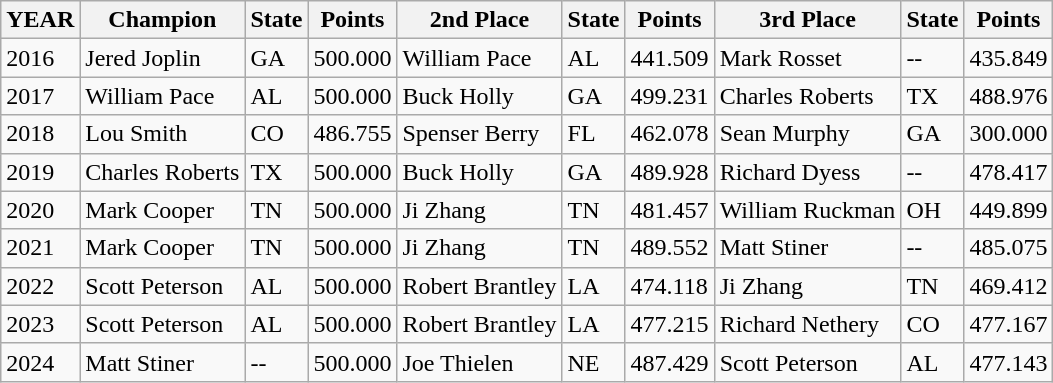<table class="wikitable sortable">
<tr>
<th>YEAR</th>
<th>Champion</th>
<th>State</th>
<th>Points</th>
<th>2nd Place</th>
<th>State</th>
<th>Points</th>
<th>3rd Place</th>
<th>State</th>
<th>Points</th>
</tr>
<tr>
<td>2016</td>
<td>Jered Joplin</td>
<td>GA</td>
<td>500.000</td>
<td>William Pace</td>
<td>AL</td>
<td>441.509</td>
<td>Mark Rosset</td>
<td>--</td>
<td>435.849</td>
</tr>
<tr>
<td>2017</td>
<td>William Pace</td>
<td>AL</td>
<td>500.000</td>
<td>Buck Holly</td>
<td>GA</td>
<td>499.231</td>
<td>Charles Roberts</td>
<td>TX</td>
<td>488.976</td>
</tr>
<tr>
<td>2018</td>
<td>Lou Smith</td>
<td>CO</td>
<td>486.755</td>
<td>Spenser Berry</td>
<td>FL</td>
<td>462.078</td>
<td>Sean Murphy</td>
<td>GA</td>
<td>300.000</td>
</tr>
<tr>
<td>2019</td>
<td>Charles Roberts</td>
<td>TX</td>
<td>500.000</td>
<td>Buck Holly</td>
<td>GA</td>
<td>489.928</td>
<td>Richard Dyess</td>
<td>--</td>
<td>478.417</td>
</tr>
<tr>
<td>2020</td>
<td>Mark Cooper</td>
<td>TN</td>
<td>500.000</td>
<td>Ji Zhang</td>
<td>TN</td>
<td>481.457</td>
<td>William Ruckman</td>
<td>OH</td>
<td>449.899</td>
</tr>
<tr>
<td>2021</td>
<td>Mark Cooper</td>
<td>TN</td>
<td>500.000</td>
<td>Ji Zhang</td>
<td>TN</td>
<td>489.552</td>
<td>Matt Stiner</td>
<td>--</td>
<td>485.075</td>
</tr>
<tr>
<td>2022</td>
<td>Scott Peterson</td>
<td>AL</td>
<td>500.000</td>
<td>Robert Brantley</td>
<td>LA</td>
<td>474.118</td>
<td>Ji Zhang</td>
<td>TN</td>
<td>469.412</td>
</tr>
<tr>
<td>2023</td>
<td>Scott Peterson</td>
<td>AL</td>
<td>500.000</td>
<td>Robert Brantley</td>
<td>LA</td>
<td>477.215</td>
<td>Richard Nethery</td>
<td>CO</td>
<td>477.167</td>
</tr>
<tr>
<td>2024</td>
<td>Matt Stiner</td>
<td>--</td>
<td>500.000</td>
<td>Joe Thielen</td>
<td>NE</td>
<td>487.429</td>
<td>Scott Peterson</td>
<td>AL</td>
<td>477.143</td>
</tr>
</table>
